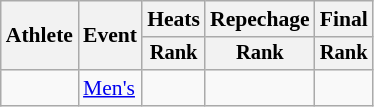<table class=wikitable style="font-size:90%;">
<tr>
<th rowspan=2>Athlete</th>
<th rowspan=2>Event</th>
<th>Heats</th>
<th>Repechage</th>
<th>Final</th>
</tr>
<tr style="font-size:95%">
<th>Rank</th>
<th>Rank</th>
<th>Rank</th>
</tr>
<tr align=center>
<td align=left></td>
<td align=left><a href='#'>Men's</a></td>
<td></td>
<td></td>
<td></td>
</tr>
</table>
